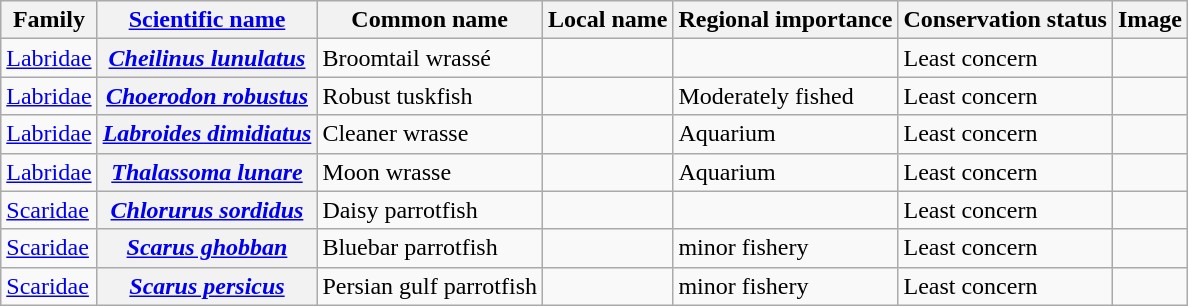<table class="wikitable sortable">
<tr>
<th>Family</th>
<th><a href='#'>Scientific name</a></th>
<th><strong>Common name</strong></th>
<th><strong>Local name</strong></th>
<th>Regional importance</th>
<th>Conservation status</th>
<th>Image</th>
</tr>
<tr>
<td><a href='#'>Labridae</a></td>
<th><em><a href='#'>Cheilinus lunulatus</a></em></th>
<td>Broomtail wrassé</td>
<td></td>
<td></td>
<td>Least concern</td>
<td></td>
</tr>
<tr>
<td><a href='#'>Labridae</a></td>
<th><em><a href='#'>Choerodon robustus</a></em></th>
<td>Robust tuskfish</td>
<td></td>
<td>Moderately fished</td>
<td>Least concern</td>
<td></td>
</tr>
<tr>
<td><a href='#'>Labridae</a></td>
<th><em><a href='#'>Labroides dimidiatus</a></em></th>
<td>Cleaner wrasse</td>
<td></td>
<td>Aquarium</td>
<td>Least concern</td>
<td></td>
</tr>
<tr>
<td><a href='#'>Labridae</a></td>
<th><em><a href='#'>Thalassoma lunare</a></em></th>
<td>Moon wrasse</td>
<td></td>
<td>Aquarium</td>
<td>Least concern</td>
<td></td>
</tr>
<tr>
<td><a href='#'>Scaridae</a></td>
<th><em><a href='#'>Chlorurus sordidus</a></em></th>
<td>Daisy parrotfish</td>
<td></td>
<td></td>
<td>Least concern</td>
<td></td>
</tr>
<tr>
<td><a href='#'>Scaridae</a></td>
<th><em><a href='#'>Scarus ghobban</a></em></th>
<td>Bluebar parrotfish</td>
<td></td>
<td>minor fishery</td>
<td>Least concern</td>
<td></td>
</tr>
<tr>
<td><a href='#'>Scaridae</a></td>
<th><em><a href='#'>Scarus persicus</a></em></th>
<td>Persian gulf parrotfish</td>
<td></td>
<td>minor fishery</td>
<td>Least concern</td>
<td></td>
</tr>
</table>
